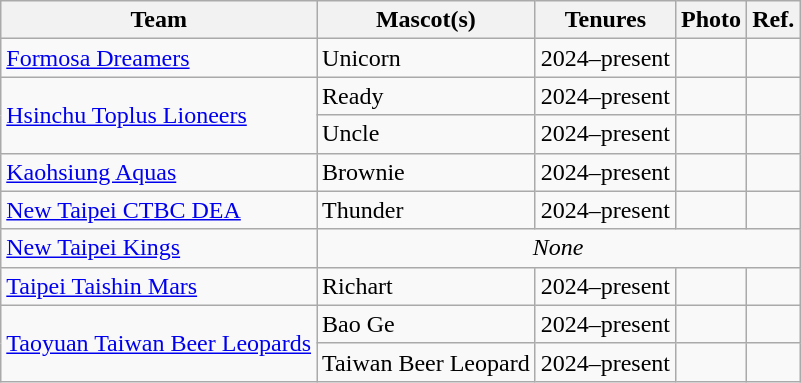<table class="wikitable">
<tr>
<th>Team</th>
<th>Mascot(s)</th>
<th>Tenures</th>
<th>Photo</th>
<th>Ref.</th>
</tr>
<tr>
<td><a href='#'>Formosa Dreamers</a></td>
<td>Unicorn</td>
<td>2024–present</td>
<td></td>
<td></td>
</tr>
<tr>
<td rowspan=2><a href='#'>Hsinchu Toplus Lioneers</a></td>
<td>Ready</td>
<td>2024–present</td>
<td></td>
<td></td>
</tr>
<tr>
<td>Uncle</td>
<td>2024–present</td>
<td></td>
<td></td>
</tr>
<tr>
<td><a href='#'>Kaohsiung Aquas</a></td>
<td>Brownie</td>
<td>2024–present</td>
<td></td>
<td></td>
</tr>
<tr>
<td><a href='#'>New Taipei CTBC DEA</a></td>
<td>Thunder</td>
<td>2024–present</td>
<td></td>
<td></td>
</tr>
<tr>
<td><a href='#'>New Taipei Kings</a></td>
<td align=center colspan=4><em>None</em></td>
</tr>
<tr>
<td><a href='#'>Taipei Taishin Mars</a></td>
<td>Richart</td>
<td>2024–present</td>
<td></td>
<td></td>
</tr>
<tr>
<td rowspan=2><a href='#'>Taoyuan Taiwan Beer Leopards</a></td>
<td>Bao Ge</td>
<td>2024–present</td>
<td></td>
<td></td>
</tr>
<tr>
<td>Taiwan Beer Leopard</td>
<td>2024–present</td>
<td></td>
<td></td>
</tr>
</table>
